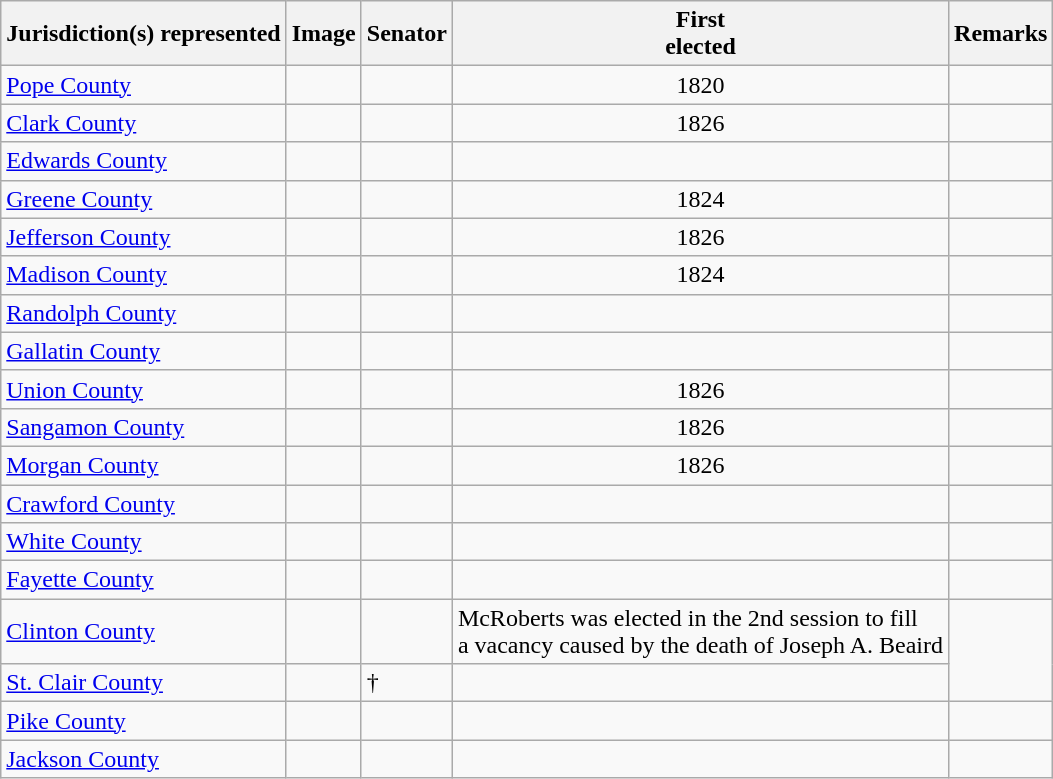<table class="sortable wikitable">
<tr>
<th>Jurisdiction(s) represented<br></th>
<th class="unsortable">Image<br></th>
<th>Senator<br></th>
<th>First<br>elected<br></th>
<th>Remarks<br></th>
</tr>
<tr>
<td><a href='#'>Pope County</a></td>
<td align=center></td>
<td></td>
<td align=center>1820</td>
<td></td>
</tr>
<tr>
<td><a href='#'>Clark County</a></td>
<td align=center></td>
<td></td>
<td align=center>1826</td>
<td></td>
</tr>
<tr>
<td><a href='#'>Edwards County</a></td>
<td align=center></td>
<td></td>
<td align=center></td>
<td></td>
</tr>
<tr>
<td><a href='#'>Greene County</a></td>
<td align=center></td>
<td></td>
<td align=center>1824</td>
<td></td>
</tr>
<tr>
<td><a href='#'>Jefferson County</a></td>
<td align=center></td>
<td></td>
<td align=center>1826</td>
<td></td>
</tr>
<tr>
<td><a href='#'>Madison County</a></td>
<td align=center></td>
<td></td>
<td align=center>1824</td>
<td></td>
</tr>
<tr>
<td><a href='#'>Randolph County</a></td>
<td align=center></td>
<td></td>
<td align=center></td>
<td></td>
</tr>
<tr>
<td><a href='#'>Gallatin County</a></td>
<td align=center></td>
<td></td>
<td align=center></td>
<td></td>
</tr>
<tr>
<td><a href='#'>Union County</a></td>
<td align=center></td>
<td></td>
<td align=center>1826</td>
<td></td>
</tr>
<tr>
<td><a href='#'>Sangamon County</a></td>
<td align=center></td>
<td></td>
<td align=center>1826</td>
<td></td>
</tr>
<tr>
<td><a href='#'>Morgan County</a></td>
<td align=center></td>
<td></td>
<td align=center>1826</td>
<td></td>
</tr>
<tr>
<td><a href='#'>Crawford County</a></td>
<td align=center></td>
<td></td>
<td align=center></td>
<td></td>
</tr>
<tr>
<td><a href='#'>White County</a></td>
<td align=center></td>
<td></td>
<td align=center></td>
<td></td>
</tr>
<tr>
<td><a href='#'>Fayette County</a></td>
<td align=center></td>
<td></td>
<td></td>
<td></td>
</tr>
<tr>
<td><a href='#'>Clinton County</a></td>
<td></td>
<td></td>
<td>McRoberts was elected in the 2nd session to fill<br> a vacancy caused by the death of Joseph A. Beaird</td>
</tr>
<tr>
<td><a href='#'>St. Clair County</a></td>
<td></td>
<td>†</td>
<td></td>
</tr>
<tr>
<td><a href='#'>Pike County</a></td>
<td align=center></td>
<td></td>
<td align=center></td>
<td></td>
</tr>
<tr>
<td><a href='#'>Jackson County</a></td>
<td align=center></td>
<td></td>
<td align=center></td>
<td></td>
</tr>
</table>
